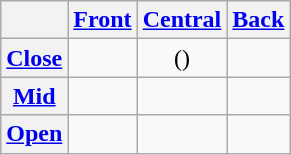<table class="wikitable" style="text-align:center">
<tr>
<th></th>
<th><a href='#'>Front</a></th>
<th><a href='#'>Central</a></th>
<th><a href='#'>Back</a></th>
</tr>
<tr align="center">
<th><a href='#'>Close</a></th>
<td></td>
<td>()</td>
<td></td>
</tr>
<tr>
<th><a href='#'>Mid</a></th>
<td></td>
<td></td>
<td></td>
</tr>
<tr align="center">
<th><a href='#'>Open</a></th>
<td></td>
<td></td>
<td></td>
</tr>
</table>
